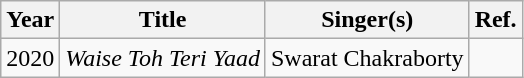<table class="wikitable sortable">
<tr>
<th scope="col">Year</th>
<th scope="col">Title</th>
<th scope="col">Singer(s)</th>
<th scope="col" class="unsortable">Ref.</th>
</tr>
<tr>
<td>2020</td>
<td><em>Waise Toh Teri Yaad</em></td>
<td>Swarat Chakraborty</td>
<td></td>
</tr>
</table>
